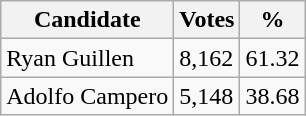<table class="wikitable">
<tr>
<th>Candidate</th>
<th>Votes</th>
<th>%</th>
</tr>
<tr>
<td>Ryan Guillen</td>
<td>8,162</td>
<td>61.32</td>
</tr>
<tr>
<td>Adolfo Campero</td>
<td>5,148</td>
<td>38.68</td>
</tr>
</table>
